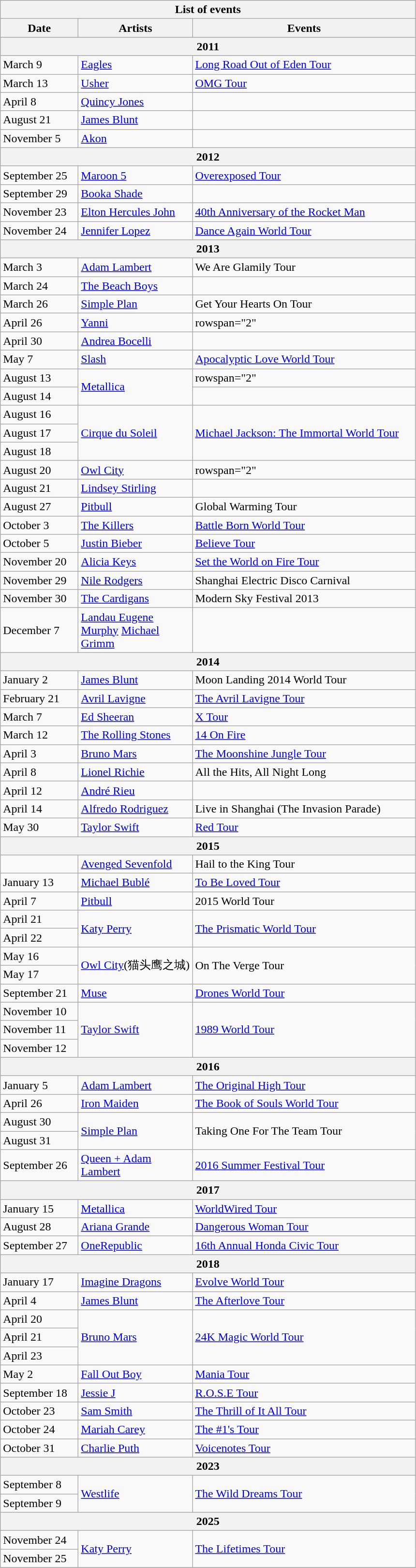<table class="wikitable collapsible collapsed">
<tr>
<th colspan=4>List of events</th>
</tr>
<tr>
<th width="100">Date</th>
<th width="150">Artists</th>
<th width="300">Events</th>
</tr>
<tr style="background:#ddd;">
<th colspan="3"><strong>2011</strong></th>
</tr>
<tr>
<td>March 9</td>
<td><a href='#'>Eagles</a></td>
<td><a href='#'>Long Road Out of Eden Tour</a></td>
</tr>
<tr>
<td>March 13</td>
<td><a href='#'>Usher</a></td>
<td><a href='#'>OMG Tour</a></td>
</tr>
<tr>
<td>April 8</td>
<td><a href='#'>Quincy Jones</a></td>
<td></td>
</tr>
<tr>
<td>August 21</td>
<td><a href='#'>James Blunt</a></td>
<td></td>
</tr>
<tr>
<td>November 5</td>
<td><a href='#'>Akon</a></td>
<td></td>
</tr>
<tr>
<th colspan="3"><strong>2012</strong></th>
</tr>
<tr>
<td>September 25</td>
<td><a href='#'>Maroon 5</a></td>
<td><a href='#'>Overexposed Tour</a></td>
</tr>
<tr>
<td>September 29</td>
<td><a href='#'>Booka Shade</a></td>
<td></td>
</tr>
<tr>
<td>November 23</td>
<td><a href='#'>Elton Hercules John</a></td>
<td><a href='#'>40th Anniversary of the Rocket Man</a></td>
</tr>
<tr>
<td>November 24</td>
<td><a href='#'>Jennifer Lopez</a></td>
<td><a href='#'>Dance Again World Tour</a></td>
</tr>
<tr>
<th colspan="3"><strong>2013</strong></th>
</tr>
<tr>
<td>March 3</td>
<td><a href='#'>Adam Lambert</a></td>
<td>We Are Glamily Tour</td>
</tr>
<tr>
<td>March 24</td>
<td><a href='#'>The Beach Boys</a></td>
<td></td>
</tr>
<tr>
<td>March 26</td>
<td><a href='#'>Simple Plan</a></td>
<td>Get Your Hearts On Tour</td>
</tr>
<tr>
<td>April 26</td>
<td><a href='#'>Yanni</a></td>
<td>rowspan="2" </td>
</tr>
<tr>
<td>April 30</td>
<td><a href='#'>Andrea Bocelli</a></td>
</tr>
<tr>
<td>May 7</td>
<td><a href='#'>Slash</a></td>
<td><a href='#'>Apocalyptic Love World Tour</a></td>
</tr>
<tr>
<td>August 13</td>
<td rowspan="2"><a href='#'>Metallica</a></td>
<td>rowspan="2" </td>
</tr>
<tr>
<td>August 14</td>
</tr>
<tr>
<td>August 16</td>
<td rowspan="3"><a href='#'>Cirque du Soleil</a></td>
<td rowspan="3"><a href='#'>Michael Jackson: The Immortal World Tour</a></td>
</tr>
<tr>
<td>August 17</td>
</tr>
<tr>
<td>August 18</td>
</tr>
<tr>
<td>August 20</td>
<td><a href='#'>Owl City</a></td>
<td>rowspan="2" </td>
</tr>
<tr>
<td>August 21</td>
<td><a href='#'>Lindsey Stirling</a></td>
</tr>
<tr>
<td>August 27</td>
<td><a href='#'>Pitbull</a></td>
<td>Global Warming Tour</td>
</tr>
<tr>
<td>October 3</td>
<td><a href='#'>The Killers</a></td>
<td><a href='#'>Battle Born World Tour</a></td>
</tr>
<tr>
<td>October 5</td>
<td><a href='#'>Justin Bieber</a></td>
<td><a href='#'>Believe Tour</a></td>
</tr>
<tr>
<td>November 20</td>
<td><a href='#'>Alicia Keys</a></td>
<td><a href='#'>Set the World on Fire Tour</a></td>
</tr>
<tr>
<td>November 29</td>
<td><a href='#'>Nile Rodgers</a></td>
<td>Shanghai Electric Disco Carnival</td>
</tr>
<tr>
<td>November 30</td>
<td><a href='#'>The Cardigans</a></td>
<td>Modern Sky Festival 2013</td>
</tr>
<tr>
<td>December 7</td>
<td><a href='#'>Landau Eugene Murphy</a> <a href='#'>Michael Grimm</a></td>
<td></td>
</tr>
<tr>
<th colspan="3"><strong>2014</strong></th>
</tr>
<tr>
<td>January 2</td>
<td><a href='#'>James Blunt</a></td>
<td>Moon Landing 2014 World Tour</td>
</tr>
<tr>
<td>February 21</td>
<td><a href='#'>Avril Lavigne</a></td>
<td><a href='#'>The Avril Lavigne Tour</a></td>
</tr>
<tr>
<td>March 7</td>
<td><a href='#'>Ed Sheeran</a></td>
<td><a href='#'>X Tour</a></td>
</tr>
<tr>
<td>March 12</td>
<td><a href='#'>The Rolling Stones</a></td>
<td><a href='#'>14 On Fire</a></td>
</tr>
<tr>
<td>April 3</td>
<td><a href='#'>Bruno Mars</a></td>
<td><a href='#'>The Moonshine Jungle Tour</a></td>
</tr>
<tr>
<td>April 8</td>
<td><a href='#'>Lionel Richie</a></td>
<td>All the Hits, All Night Long</td>
</tr>
<tr>
<td>April 12</td>
<td><a href='#'>André Rieu</a></td>
<td></td>
</tr>
<tr>
<td>April 14</td>
<td><a href='#'>Alfredo Rodriguez</a></td>
<td>Live in Shanghai (The Invasion Parade)</td>
</tr>
<tr>
<td>May 30</td>
<td><a href='#'>Taylor Swift</a></td>
<td><a href='#'>Red Tour</a></td>
</tr>
<tr>
<th colspan="3"><strong>2015</strong></th>
</tr>
<tr>
<td></td>
<td><a href='#'>Avenged Sevenfold</a></td>
<td>Hail to the King Tour</td>
</tr>
<tr>
<td>January 13</td>
<td><a href='#'>Michael Bublé</a></td>
<td><a href='#'>To Be Loved Tour</a></td>
</tr>
<tr>
<td>April 7</td>
<td><a href='#'>Pitbull</a></td>
<td>2015 World Tour</td>
</tr>
<tr>
<td>April 21</td>
<td rowspan="2"><a href='#'>Katy Perry</a></td>
<td rowspan="2"><a href='#'>The Prismatic World Tour</a></td>
</tr>
<tr>
<td>April 22</td>
</tr>
<tr>
<td>May 16</td>
<td rowspan="2"><a href='#'>Owl City</a>(猫头鹰之城)</td>
<td rowspan="2">On The Verge Tour</td>
</tr>
<tr>
<td>May 17</td>
</tr>
<tr>
<td>September 21</td>
<td><a href='#'>Muse</a></td>
<td><a href='#'>Drones World Tour</a></td>
</tr>
<tr>
<td>November 10</td>
<td rowspan="3"><a href='#'>Taylor Swift</a></td>
<td rowspan="3"><a href='#'>1989 World Tour</a></td>
</tr>
<tr>
<td>November 11</td>
</tr>
<tr>
<td>November 12</td>
</tr>
<tr>
<th colspan="3"><strong>2016</strong></th>
</tr>
<tr>
<td>January 5</td>
<td><a href='#'>Adam Lambert</a></td>
<td><a href='#'>The Original High Tour</a></td>
</tr>
<tr>
<td>April 26</td>
<td><a href='#'>Iron Maiden</a></td>
<td><a href='#'>The Book of Souls World Tour</a></td>
</tr>
<tr>
<td>August 30</td>
<td rowspan="2"><a href='#'>Simple Plan</a></td>
<td rowspan="2">Taking One For The Team Tour </td>
</tr>
<tr>
<td>August 31</td>
</tr>
<tr>
<td>September 26</td>
<td><a href='#'>Queen + Adam Lambert</a></td>
<td><a href='#'>2016 Summer Festival Tour</a></td>
</tr>
<tr>
<th colspan="3"><strong>2017</strong></th>
</tr>
<tr>
<td>January 15</td>
<td><a href='#'>Metallica</a></td>
<td><a href='#'>WorldWired Tour</a></td>
</tr>
<tr>
<td>August 28</td>
<td><a href='#'>Ariana Grande</a></td>
<td><a href='#'>Dangerous Woman Tour</a></td>
</tr>
<tr>
<td>September 27</td>
<td><a href='#'>OneRepublic</a></td>
<td><a href='#'>16th Annual Honda Civic Tour</a></td>
</tr>
<tr>
<th colspan="3"><strong>2018</strong></th>
</tr>
<tr>
<td>January 17</td>
<td><a href='#'>Imagine Dragons</a></td>
<td><a href='#'>Evolve World Tour</a></td>
</tr>
<tr>
<td>April 4</td>
<td><a href='#'>James Blunt</a></td>
<td><a href='#'>The Afterlove Tour</a></td>
</tr>
<tr>
<td>April 20</td>
<td rowspan = "3"><a href='#'>Bruno Mars</a></td>
<td rowspan = "3"><a href='#'>24K Magic World Tour</a></td>
</tr>
<tr>
<td>April 21</td>
</tr>
<tr>
<td>April 23</td>
</tr>
<tr>
<td>May 2</td>
<td><a href='#'>Fall Out Boy</a></td>
<td><a href='#'>Mania Tour</a></td>
</tr>
<tr>
<td>September 18</td>
<td><a href='#'>Jessie J</a></td>
<td><a href='#'>R.O.S.E Tour</a></td>
</tr>
<tr>
<td>October 23</td>
<td><a href='#'>Sam Smith</a></td>
<td><a href='#'>The Thrill of It All Tour</a></td>
</tr>
<tr>
<td>October 24</td>
<td><a href='#'>Mariah Carey</a></td>
<td><a href='#'>The #1's Tour</a></td>
</tr>
<tr>
<td>October 31</td>
<td><a href='#'>Charlie Puth</a></td>
<td><a href='#'>Voicenotes Tour</a></td>
</tr>
<tr>
<th colspan="3"><strong>2023</strong></th>
</tr>
<tr>
<td>September 8</td>
<td rowspan = "2"><a href='#'>Westlife</a></td>
<td rowspan = "2"><a href='#'>The Wild Dreams Tour</a></td>
</tr>
<tr>
<td>September 9</td>
</tr>
<tr>
<th colspan="3"><strong>2025</strong></th>
</tr>
<tr>
<td>November 24</td>
<td rowspan = "2"><a href='#'>Katy Perry</a></td>
<td rowspan = "2"><a href='#'>The Lifetimes Tour</a></td>
</tr>
<tr>
<td>November 25</td>
</tr>
<tr>
</tr>
</table>
